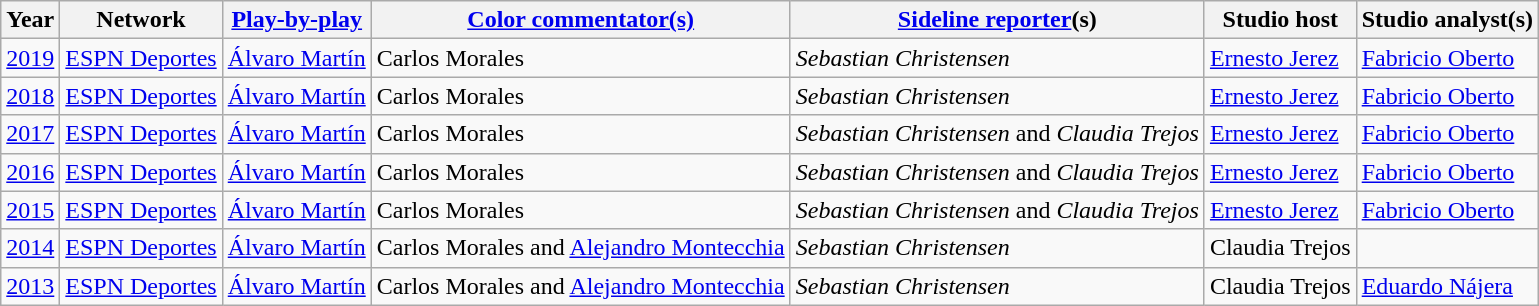<table class=wikitable>
<tr>
<th>Year</th>
<th>Network</th>
<th><a href='#'>Play-by-play</a></th>
<th><a href='#'>Color commentator(s)</a></th>
<th><a href='#'>Sideline reporter</a>(s)</th>
<th>Studio host</th>
<th>Studio analyst(s)</th>
</tr>
<tr>
<td><a href='#'>2019</a></td>
<td><a href='#'>ESPN Deportes</a></td>
<td><a href='#'>Álvaro Martín</a></td>
<td>Carlos Morales</td>
<td><em>Sebastian Christensen</em></td>
<td><a href='#'>Ernesto Jerez</a></td>
<td><a href='#'>Fabricio Oberto</a></td>
</tr>
<tr>
<td><a href='#'>2018</a></td>
<td><a href='#'>ESPN Deportes</a></td>
<td><a href='#'>Álvaro Martín</a></td>
<td>Carlos Morales</td>
<td><em>Sebastian Christensen</em></td>
<td><a href='#'>Ernesto Jerez</a></td>
<td><a href='#'>Fabricio Oberto</a></td>
</tr>
<tr>
<td><a href='#'>2017</a></td>
<td><a href='#'>ESPN Deportes</a></td>
<td><a href='#'>Álvaro Martín</a></td>
<td>Carlos Morales</td>
<td><em>Sebastian Christensen</em> and <em>Claudia Trejos</em></td>
<td><a href='#'>Ernesto Jerez</a></td>
<td><a href='#'>Fabricio Oberto</a></td>
</tr>
<tr>
<td><a href='#'>2016</a></td>
<td><a href='#'>ESPN Deportes</a></td>
<td><a href='#'>Álvaro Martín</a></td>
<td>Carlos Morales</td>
<td><em>Sebastian Christensen</em> and <em>Claudia Trejos</em></td>
<td><a href='#'>Ernesto Jerez</a></td>
<td><a href='#'>Fabricio Oberto</a></td>
</tr>
<tr>
<td><a href='#'>2015</a></td>
<td><a href='#'>ESPN Deportes</a></td>
<td><a href='#'>Álvaro Martín</a></td>
<td>Carlos Morales</td>
<td><em>Sebastian Christensen</em> and <em>Claudia Trejos</em></td>
<td><a href='#'>Ernesto Jerez</a></td>
<td><a href='#'>Fabricio Oberto</a></td>
</tr>
<tr>
<td><a href='#'>2014</a></td>
<td><a href='#'>ESPN Deportes</a></td>
<td><a href='#'>Álvaro Martín</a></td>
<td>Carlos Morales and <a href='#'>Alejandro Montecchia</a></td>
<td><em>Sebastian Christensen</em></td>
<td>Claudia Trejos</td>
<td></td>
</tr>
<tr>
<td><a href='#'>2013</a></td>
<td><a href='#'>ESPN Deportes</a></td>
<td><a href='#'>Álvaro Martín</a></td>
<td>Carlos Morales and <a href='#'>Alejandro Montecchia</a></td>
<td><em>Sebastian Christensen</em></td>
<td>Claudia Trejos</td>
<td><a href='#'>Eduardo Nájera</a></td>
</tr>
</table>
